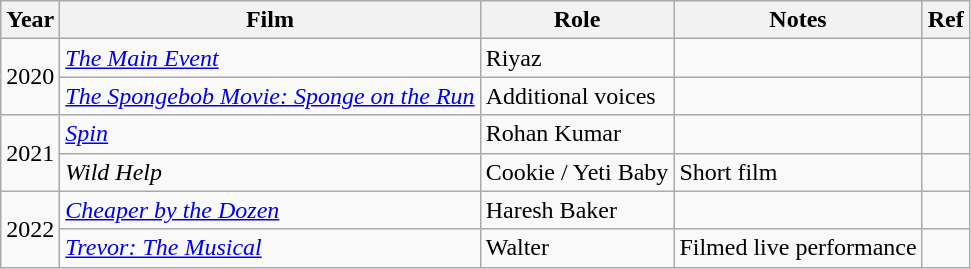<table class="wikitable sortable">
<tr>
<th>Year</th>
<th>Film</th>
<th>Role</th>
<th>Notes</th>
<th>Ref</th>
</tr>
<tr>
<td rowspan="2">2020</td>
<td><em><a href='#'>The Main Event</a></em></td>
<td>Riyaz</td>
<td></td>
<td></td>
</tr>
<tr>
<td><a href='#'><em>The Spongebob Movie: Sponge on the Run</em></a></td>
<td>Additional voices</td>
<td></td>
<td></td>
</tr>
<tr>
<td rowspan="2">2021</td>
<td><em><a href='#'>Spin</a></em></td>
<td>Rohan Kumar</td>
<td></td>
<td></td>
</tr>
<tr>
<td><em>Wild Help</em></td>
<td>Cookie / Yeti Baby</td>
<td>Short film</td>
<td></td>
</tr>
<tr>
<td rowspan="2">2022</td>
<td><a href='#'><em>Cheaper by the Dozen</em></a></td>
<td>Haresh Baker</td>
<td></td>
<td></td>
</tr>
<tr>
<td><em><a href='#'>Trevor: The Musical</a></em></td>
<td>Walter</td>
<td>Filmed live performance</td>
<td></td>
</tr>
</table>
